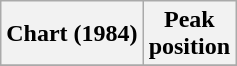<table class="wikitable plainrowheaders">
<tr>
<th scope="col">Chart (1984)</th>
<th scope="col">Peak<br>position</th>
</tr>
<tr>
</tr>
</table>
